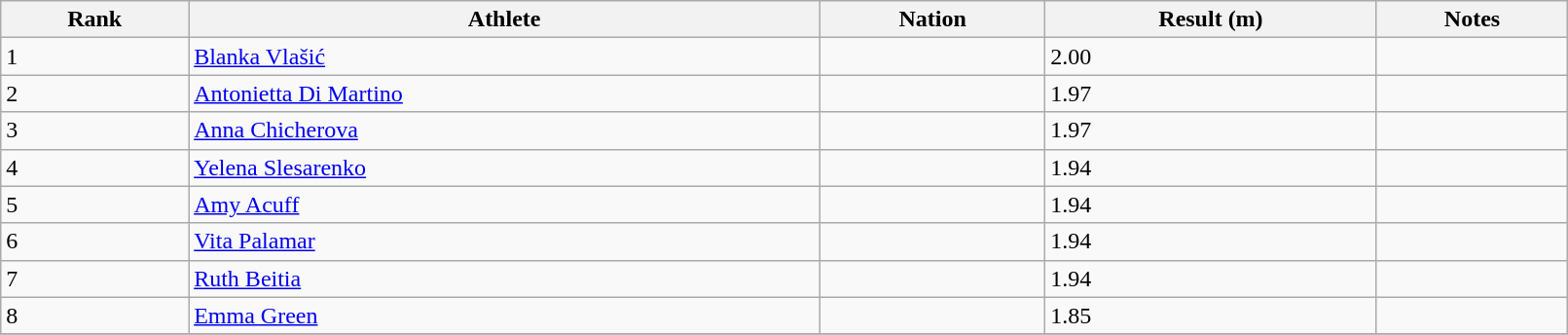<table class="wikitable" style="text=align:center;" width=85%>
<tr>
<th>Rank</th>
<th>Athlete</th>
<th>Nation</th>
<th>Result (m)</th>
<th>Notes</th>
</tr>
<tr>
<td>1</td>
<td><a href='#'>Blanka Vlašić</a></td>
<td></td>
<td>2.00</td>
<td></td>
</tr>
<tr>
<td>2</td>
<td><a href='#'>Antonietta Di Martino</a></td>
<td></td>
<td>1.97</td>
<td></td>
</tr>
<tr>
<td>3</td>
<td><a href='#'>Anna Chicherova</a></td>
<td></td>
<td>1.97</td>
<td></td>
</tr>
<tr>
<td>4</td>
<td><a href='#'>Yelena Slesarenko</a></td>
<td></td>
<td>1.94</td>
<td></td>
</tr>
<tr>
<td>5</td>
<td><a href='#'>Amy Acuff</a></td>
<td></td>
<td>1.94</td>
<td></td>
</tr>
<tr>
<td>6</td>
<td><a href='#'>Vita Palamar</a></td>
<td></td>
<td>1.94</td>
<td></td>
</tr>
<tr>
<td>7</td>
<td><a href='#'>Ruth Beitia</a></td>
<td></td>
<td>1.94</td>
<td></td>
</tr>
<tr>
<td>8</td>
<td><a href='#'>Emma Green</a></td>
<td></td>
<td>1.85</td>
<td></td>
</tr>
<tr>
</tr>
</table>
